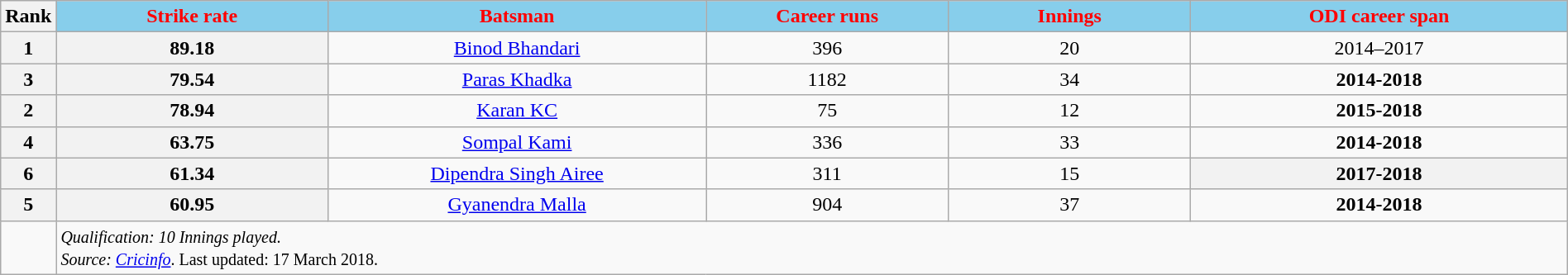<table style="width:100%; text-align:center;" class="wikitable">
<tr style="background:#87cefah;">
<th>Rank</th>
<th scope="col" style="background:SkyBlue; color:Red; width:18%;">Strike rate</th>
<th scope="col" style="background:SkyBlue; color:Red; width:25%;">Batsman</th>
<th scope="col" style="background:SkyBlue; color:Red; width:16%;">Career runs</th>
<th scope="col" style="background:SkyBlue; color:Red; width:16%;">Innings</th>
<th scope="col" style="background:SkyBlue; color:Red; width:25%;">ODI career span</th>
</tr>
<tr>
<th>1</th>
<th scope="row">89.18</th>
<td><a href='#'>Binod Bhandari</a></td>
<td>396</td>
<td>20</td>
<td>2014–2017</td>
</tr>
<tr>
<th>3</th>
<th scope="row">79.54</th>
<td><a href='#'>Paras Khadka</a></td>
<td>1182</td>
<td>34</td>
<td><strong>2014-2018</strong></td>
</tr>
<tr>
<th>2</th>
<th scope="row">78.94</th>
<td><a href='#'>Karan KC</a></td>
<td>75</td>
<td>12</td>
<td><strong>2015-2018</strong></td>
</tr>
<tr>
<th>4</th>
<th scope="row">63.75</th>
<td><a href='#'>Sompal Kami</a></td>
<td>336</td>
<td>33</td>
<td><strong>2014-2018</strong></td>
</tr>
<tr>
<th>6</th>
<th>61.34</th>
<td><a href='#'>Dipendra Singh Airee</a></td>
<td>311</td>
<td>15</td>
<th>2017-2018</th>
</tr>
<tr>
<th>5</th>
<th scope="row">60.95</th>
<td><a href='#'>Gyanendra Malla</a></td>
<td>904</td>
<td>37</td>
<td><strong>2014-2018</strong></td>
</tr>
<tr>
<td></td>
<td colspan="5" style="text-align:left;"><small><em>Qualification: 10 Innings played.</em><br><em>Source: <a href='#'>Cricinfo</a></em>. Last updated: 17 March 2018.</small></td>
</tr>
</table>
